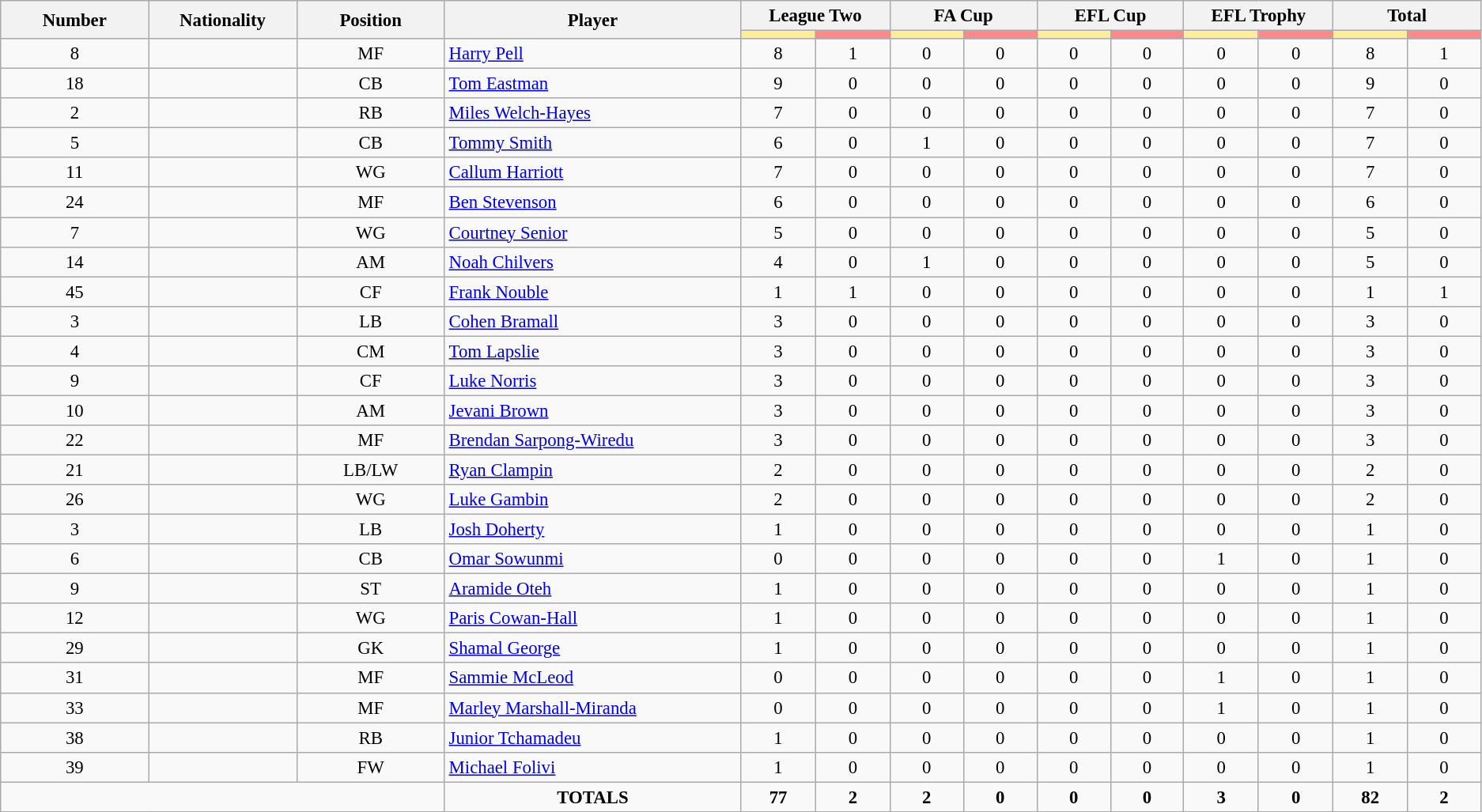<table class="wikitable" style="font-size: 95%; text-align: center;">
<tr>
<th rowspan="2" width="10%" align="center">Number</th>
<th rowspan="2" width="10%" align="center">Nationality</th>
<th rowspan="2" width="10%" align="center">Position</th>
<th rowspan="2" width="20%" align="center">Player</th>
<th colspan="2" align="center">League Two</th>
<th colspan="2" align="center">FA Cup</th>
<th colspan="2" align="center">EFL Cup</th>
<th colspan="2" align="center">EFL Trophy</th>
<th colspan="2" align="center">Total</th>
</tr>
<tr>
<th width=60 style="background: #FFEE99"></th>
<th width=60 style="background: #FF8888"></th>
<th width=60 style="background: #FFEE99"></th>
<th width=60 style="background: #FF8888"></th>
<th width=60 style="background: #FFEE99"></th>
<th width=60 style="background: #FF8888"></th>
<th width=60 style="background: #FFEE99"></th>
<th width=60 style="background: #FF8888"></th>
<th width=60 style="background: #FFEE99"></th>
<th width=60 style="background: #FF8888"></th>
</tr>
<tr>
<td>8</td>
<td></td>
<td>MF</td>
<td align="left"><a href='#'>Harry Pell</a></td>
<td>8</td>
<td>1</td>
<td>0</td>
<td>0</td>
<td>0</td>
<td>0</td>
<td>0</td>
<td>0</td>
<td>8</td>
<td>1</td>
</tr>
<tr>
<td>18</td>
<td></td>
<td>CB</td>
<td align="left"><a href='#'>Tom Eastman</a></td>
<td>9</td>
<td>0</td>
<td>0</td>
<td>0</td>
<td>0</td>
<td>0</td>
<td>0</td>
<td>0</td>
<td>9</td>
<td>0</td>
</tr>
<tr>
<td>2</td>
<td></td>
<td>RB</td>
<td align="left"><a href='#'>Miles Welch-Hayes</a></td>
<td>7</td>
<td>0</td>
<td>0</td>
<td>0</td>
<td>0</td>
<td>0</td>
<td>0</td>
<td>0</td>
<td>7</td>
<td>0</td>
</tr>
<tr>
<td>5</td>
<td></td>
<td>CB</td>
<td align="left"><a href='#'>Tommy Smith</a></td>
<td>6</td>
<td>0</td>
<td>1</td>
<td>0</td>
<td>0</td>
<td>0</td>
<td>0</td>
<td>0</td>
<td>7</td>
<td>0</td>
</tr>
<tr>
<td>11</td>
<td></td>
<td>WG</td>
<td align="left"><a href='#'>Callum Harriott</a></td>
<td>7</td>
<td>0</td>
<td>0</td>
<td>0</td>
<td>0</td>
<td>0</td>
<td>0</td>
<td>0</td>
<td>7</td>
<td>0</td>
</tr>
<tr>
<td>24</td>
<td></td>
<td>MF</td>
<td align="left"><a href='#'>Ben Stevenson</a></td>
<td>6</td>
<td>0</td>
<td>0</td>
<td>0</td>
<td>0</td>
<td>0</td>
<td>0</td>
<td>0</td>
<td>6</td>
<td>0</td>
</tr>
<tr>
<td>7</td>
<td></td>
<td>WG</td>
<td align="left"><a href='#'>Courtney Senior</a></td>
<td>5</td>
<td>0</td>
<td>0</td>
<td>0</td>
<td>0</td>
<td>0</td>
<td>0</td>
<td>0</td>
<td>5</td>
<td>0</td>
</tr>
<tr>
<td>14</td>
<td></td>
<td>AM</td>
<td align="left"><a href='#'>Noah Chilvers</a></td>
<td>4</td>
<td>0</td>
<td>1</td>
<td>0</td>
<td>0</td>
<td>0</td>
<td>0</td>
<td>0</td>
<td>5</td>
<td>0</td>
</tr>
<tr>
<td>45</td>
<td></td>
<td>CF</td>
<td align="left"><a href='#'>Frank Nouble</a></td>
<td>1</td>
<td>1</td>
<td>0</td>
<td>0</td>
<td>0</td>
<td>0</td>
<td>0</td>
<td>0</td>
<td>1</td>
<td>1</td>
</tr>
<tr>
<td>3</td>
<td></td>
<td>LB</td>
<td align="left"><a href='#'>Cohen Bramall</a></td>
<td>3</td>
<td>0</td>
<td>0</td>
<td>0</td>
<td>0</td>
<td>0</td>
<td>0</td>
<td>0</td>
<td>3</td>
<td>0</td>
</tr>
<tr>
<td>4</td>
<td></td>
<td>CM</td>
<td align="left"><a href='#'>Tom Lapslie</a></td>
<td>3</td>
<td>0</td>
<td>0</td>
<td>0</td>
<td>0</td>
<td>0</td>
<td>0</td>
<td>0</td>
<td>3</td>
<td>0</td>
</tr>
<tr>
<td>9</td>
<td></td>
<td>CF</td>
<td align="left"><a href='#'>Luke Norris</a></td>
<td>3</td>
<td>0</td>
<td>0</td>
<td>0</td>
<td>0</td>
<td>0</td>
<td>0</td>
<td>0</td>
<td>3</td>
<td>0</td>
</tr>
<tr>
<td>10</td>
<td></td>
<td>AM</td>
<td align="left"><a href='#'>Jevani Brown</a></td>
<td>3</td>
<td>0</td>
<td>0</td>
<td>0</td>
<td>0</td>
<td>0</td>
<td>0</td>
<td>0</td>
<td>3</td>
<td>0</td>
</tr>
<tr>
<td>22</td>
<td></td>
<td>MF</td>
<td align="left"><a href='#'>Brendan Sarpong-Wiredu</a></td>
<td>3</td>
<td>0</td>
<td>0</td>
<td>0</td>
<td>0</td>
<td>0</td>
<td>0</td>
<td>0</td>
<td>3</td>
<td>0</td>
</tr>
<tr>
<td>21</td>
<td></td>
<td>LB/LW</td>
<td align="left"><a href='#'>Ryan Clampin</a></td>
<td>2</td>
<td>0</td>
<td>0</td>
<td>0</td>
<td>0</td>
<td>0</td>
<td>0</td>
<td>0</td>
<td>2</td>
<td>0</td>
</tr>
<tr>
<td>26</td>
<td></td>
<td>WG</td>
<td align="left"><a href='#'>Luke Gambin</a></td>
<td>2</td>
<td>0</td>
<td>0</td>
<td>0</td>
<td>0</td>
<td>0</td>
<td>0</td>
<td>0</td>
<td>2</td>
<td>0</td>
</tr>
<tr>
<td>3</td>
<td></td>
<td>LB</td>
<td align="left"><a href='#'>Josh Doherty</a></td>
<td>1</td>
<td>0</td>
<td>0</td>
<td>0</td>
<td>0</td>
<td>0</td>
<td>0</td>
<td>0</td>
<td>1</td>
<td>0</td>
</tr>
<tr>
<td>6</td>
<td></td>
<td>CB</td>
<td align="left"><a href='#'>Omar Sowunmi</a></td>
<td>0</td>
<td>0</td>
<td>0</td>
<td>0</td>
<td>0</td>
<td>0</td>
<td>1</td>
<td>0</td>
<td>1</td>
<td>0</td>
</tr>
<tr>
<td>9</td>
<td></td>
<td>ST</td>
<td align="left"><a href='#'>Aramide Oteh</a></td>
<td>1</td>
<td>0</td>
<td>0</td>
<td>0</td>
<td>0</td>
<td>0</td>
<td>0</td>
<td>0</td>
<td>1</td>
<td>0</td>
</tr>
<tr>
<td>12</td>
<td></td>
<td>WG</td>
<td align="left"><a href='#'>Paris Cowan-Hall</a></td>
<td>1</td>
<td>0</td>
<td>0</td>
<td>0</td>
<td>0</td>
<td>0</td>
<td>0</td>
<td>0</td>
<td>1</td>
<td>0</td>
</tr>
<tr>
<td>29</td>
<td></td>
<td>GK</td>
<td align="left"><a href='#'>Shamal George</a></td>
<td>1</td>
<td>0</td>
<td>0</td>
<td>0</td>
<td>0</td>
<td>0</td>
<td>0</td>
<td>0</td>
<td>1</td>
<td>0</td>
</tr>
<tr>
<td>31</td>
<td></td>
<td>MF</td>
<td align="left"><a href='#'>Sammie McLeod</a></td>
<td>0</td>
<td>0</td>
<td>0</td>
<td>0</td>
<td>0</td>
<td>0</td>
<td>1</td>
<td>0</td>
<td>1</td>
<td>0</td>
</tr>
<tr>
<td>33</td>
<td></td>
<td>MF</td>
<td align="left"><a href='#'>Marley Marshall-Miranda</a></td>
<td>0</td>
<td>0</td>
<td>0</td>
<td>0</td>
<td>0</td>
<td>0</td>
<td>1</td>
<td>0</td>
<td>1</td>
<td>0</td>
</tr>
<tr>
<td>38</td>
<td></td>
<td>RB</td>
<td align="left"><a href='#'>Junior Tchamadeu</a></td>
<td>1</td>
<td>0</td>
<td>0</td>
<td>0</td>
<td>0</td>
<td>0</td>
<td>0</td>
<td>0</td>
<td>1</td>
<td>0</td>
</tr>
<tr>
<td>39</td>
<td></td>
<td>FW</td>
<td align="left"><a href='#'>Michael Folivi</a></td>
<td>1</td>
<td>0</td>
<td>0</td>
<td>0</td>
<td>0</td>
<td>0</td>
<td>0</td>
<td>0</td>
<td>1</td>
<td>0</td>
</tr>
<tr>
<td colspan="3"></td>
<td><strong>TOTALS</strong></td>
<td><strong>77</strong></td>
<td><strong>2</strong></td>
<td><strong>2</strong></td>
<td><strong>0</strong></td>
<td><strong>0</strong></td>
<td><strong>0</strong></td>
<td><strong>3</strong></td>
<td><strong>0</strong></td>
<td><strong>82</strong></td>
<td><strong>2</strong></td>
</tr>
</table>
